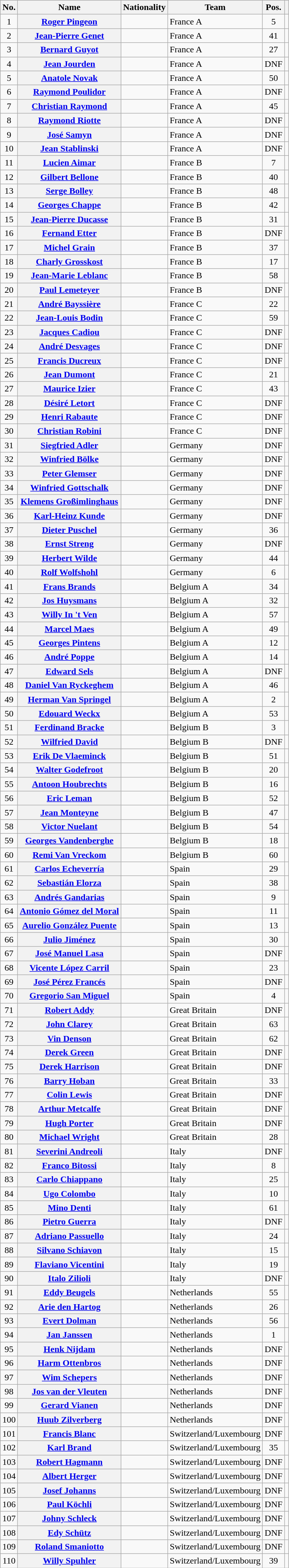<table class="wikitable plainrowheaders sortable">
<tr>
<th scope="col">No.</th>
<th scope="col">Name</th>
<th scope="col">Nationality</th>
<th scope="col">Team</th>
<th scope="col" data-sort-type="number">Pos.</th>
<th scope="col" class="unsortable"></th>
</tr>
<tr>
<td style="text-align:center;">1</td>
<th scope="row"><a href='#'>Roger Pingeon</a></th>
<td></td>
<td>France A</td>
<td style="text-align:center;">5</td>
<td style="text-align:center;"></td>
</tr>
<tr>
<td style="text-align:center;">2</td>
<th scope="row"><a href='#'>Jean-Pierre Genet</a></th>
<td></td>
<td>France A</td>
<td style="text-align:center;">41</td>
<td style="text-align:center;"></td>
</tr>
<tr>
<td style="text-align:center;">3</td>
<th scope="row"><a href='#'>Bernard Guyot</a></th>
<td></td>
<td>France A</td>
<td style="text-align:center;">27</td>
<td style="text-align:center;"></td>
</tr>
<tr>
<td style="text-align:center;">4</td>
<th scope="row"><a href='#'>Jean Jourden</a></th>
<td></td>
<td>France A</td>
<td style="text-align:center;" data-sort-value="64">DNF</td>
<td style="text-align:center;"></td>
</tr>
<tr>
<td style="text-align:center;">5</td>
<th scope="row"><a href='#'>Anatole Novak</a></th>
<td></td>
<td>France A</td>
<td style="text-align:center;">50</td>
<td style="text-align:center;"></td>
</tr>
<tr>
<td style="text-align:center;">6</td>
<th scope="row"><a href='#'>Raymond Poulidor</a></th>
<td></td>
<td>France A</td>
<td style="text-align:center;" data-sort-value="64">DNF</td>
<td style="text-align:center;"></td>
</tr>
<tr>
<td style="text-align:center;">7</td>
<th scope="row"><a href='#'>Christian Raymond</a></th>
<td></td>
<td>France A</td>
<td style="text-align:center;">45</td>
<td style="text-align:center;"></td>
</tr>
<tr>
<td style="text-align:center;">8</td>
<th scope="row"><a href='#'>Raymond Riotte</a></th>
<td></td>
<td>France A</td>
<td style="text-align:center;" data-sort-value="64">DNF</td>
<td style="text-align:center;"></td>
</tr>
<tr>
<td style="text-align:center;">9</td>
<th scope="row"><a href='#'>José Samyn</a></th>
<td></td>
<td>France A</td>
<td style="text-align:center;" data-sort-value="64">DNF</td>
<td style="text-align:center;"></td>
</tr>
<tr>
<td style="text-align:center;">10</td>
<th scope="row"><a href='#'>Jean Stablinski</a></th>
<td></td>
<td>France A</td>
<td style="text-align:center;" data-sort-value="64">DNF</td>
<td style="text-align:center;"></td>
</tr>
<tr>
<td style="text-align:center;">11</td>
<th scope="row"><a href='#'>Lucien Aimar</a></th>
<td></td>
<td>France B</td>
<td style="text-align:center;">7</td>
<td style="text-align:center;"></td>
</tr>
<tr>
<td style="text-align:center;">12</td>
<th scope="row"><a href='#'>Gilbert Bellone</a></th>
<td></td>
<td>France B</td>
<td style="text-align:center;">40</td>
<td style="text-align:center;"></td>
</tr>
<tr>
<td style="text-align:center;">13</td>
<th scope="row"><a href='#'>Serge Bolley</a></th>
<td></td>
<td>France B</td>
<td style="text-align:center;">48</td>
<td style="text-align:center;"></td>
</tr>
<tr>
<td style="text-align:center;">14</td>
<th scope="row"><a href='#'>Georges Chappe</a></th>
<td></td>
<td>France B</td>
<td style="text-align:center;">42</td>
<td style="text-align:center;"></td>
</tr>
<tr>
<td style="text-align:center;">15</td>
<th scope="row"><a href='#'>Jean-Pierre Ducasse</a></th>
<td></td>
<td>France B</td>
<td style="text-align:center;">31</td>
<td style="text-align:center;"></td>
</tr>
<tr>
<td style="text-align:center;">16</td>
<th scope="row"><a href='#'>Fernand Etter</a></th>
<td></td>
<td>France B</td>
<td style="text-align:center;" data-sort-value="64">DNF</td>
<td style="text-align:center;"></td>
</tr>
<tr>
<td style="text-align:center;">17</td>
<th scope="row"><a href='#'>Michel Grain</a></th>
<td></td>
<td>France B</td>
<td style="text-align:center;">37</td>
<td style="text-align:center;"></td>
</tr>
<tr>
<td style="text-align:center;">18</td>
<th scope="row"><a href='#'>Charly Grosskost</a></th>
<td></td>
<td>France B</td>
<td style="text-align:center;">17</td>
<td style="text-align:center;"></td>
</tr>
<tr>
<td style="text-align:center;">19</td>
<th scope="row"><a href='#'>Jean-Marie Leblanc</a></th>
<td></td>
<td>France B</td>
<td style="text-align:center;">58</td>
<td style="text-align:center;"></td>
</tr>
<tr>
<td style="text-align:center;">20</td>
<th scope="row"><a href='#'>Paul Lemeteyer</a></th>
<td></td>
<td>France B</td>
<td style="text-align:center;" data-sort-value="64">DNF</td>
<td style="text-align:center;"></td>
</tr>
<tr>
<td style="text-align:center;">21</td>
<th scope="row"><a href='#'>André Bayssière</a></th>
<td></td>
<td>France C</td>
<td style="text-align:center;">22</td>
<td style="text-align:center;"></td>
</tr>
<tr>
<td style="text-align:center;">22</td>
<th scope="row"><a href='#'>Jean-Louis Bodin</a></th>
<td></td>
<td>France C</td>
<td style="text-align:center;">59</td>
<td style="text-align:center;"></td>
</tr>
<tr>
<td style="text-align:center;">23</td>
<th scope="row"><a href='#'>Jacques Cadiou</a></th>
<td></td>
<td>France C</td>
<td style="text-align:center;" data-sort-value="64">DNF</td>
<td style="text-align:center;"></td>
</tr>
<tr>
<td style="text-align:center;">24</td>
<th scope="row"><a href='#'>André Desvages</a></th>
<td></td>
<td>France C</td>
<td style="text-align:center;" data-sort-value="64">DNF</td>
<td style="text-align:center;"></td>
</tr>
<tr>
<td style="text-align:center;">25</td>
<th scope="row"><a href='#'>Francis Ducreux</a></th>
<td></td>
<td>France C</td>
<td style="text-align:center;" data-sort-value="64">DNF</td>
<td style="text-align:center;"></td>
</tr>
<tr>
<td style="text-align:center;">26</td>
<th scope="row"><a href='#'>Jean Dumont</a></th>
<td></td>
<td>France C</td>
<td style="text-align:center;">21</td>
<td style="text-align:center;"></td>
</tr>
<tr>
<td style="text-align:center;">27</td>
<th scope="row"><a href='#'>Maurice Izier</a></th>
<td></td>
<td>France C</td>
<td style="text-align:center;">43</td>
<td style="text-align:center;"></td>
</tr>
<tr>
<td style="text-align:center;">28</td>
<th scope="row"><a href='#'>Désiré Letort</a></th>
<td></td>
<td>France C</td>
<td style="text-align:center;" data-sort-value="64">DNF</td>
<td style="text-align:center;"></td>
</tr>
<tr>
<td style="text-align:center;">29</td>
<th scope="row"><a href='#'>Henri Rabaute</a></th>
<td></td>
<td>France C</td>
<td style="text-align:center;" data-sort-value="64">DNF</td>
<td style="text-align:center;"></td>
</tr>
<tr>
<td style="text-align:center;">30</td>
<th scope="row"><a href='#'>Christian Robini</a></th>
<td></td>
<td>France C</td>
<td style="text-align:center;" data-sort-value="64">DNF</td>
<td style="text-align:center;"></td>
</tr>
<tr>
<td style="text-align:center;">31</td>
<th scope="row"><a href='#'>Siegfried Adler</a></th>
<td></td>
<td>Germany</td>
<td style="text-align:center;" data-sort-value="64">DNF</td>
<td style="text-align:center;"></td>
</tr>
<tr>
<td style="text-align:center;">32</td>
<th scope="row"><a href='#'>Winfried Bölke</a></th>
<td></td>
<td>Germany</td>
<td style="text-align:center;" data-sort-value="64">DNF</td>
<td style="text-align:center;"></td>
</tr>
<tr>
<td style="text-align:center;">33</td>
<th scope="row"><a href='#'>Peter Glemser</a></th>
<td></td>
<td>Germany</td>
<td style="text-align:center;" data-sort-value="64">DNF</td>
<td style="text-align:center;"></td>
</tr>
<tr>
<td style="text-align:center;">34</td>
<th scope="row"><a href='#'>Winfried Gottschalk</a></th>
<td></td>
<td>Germany</td>
<td style="text-align:center;" data-sort-value="64">DNF</td>
<td style="text-align:center;"></td>
</tr>
<tr>
<td style="text-align:center;">35</td>
<th scope="row"><a href='#'>Klemens Großimlinghaus</a></th>
<td></td>
<td>Germany</td>
<td style="text-align:center;" data-sort-value="64">DNF</td>
<td style="text-align:center;"></td>
</tr>
<tr>
<td style="text-align:center;">36</td>
<th scope="row"><a href='#'>Karl-Heinz Kunde</a></th>
<td></td>
<td>Germany</td>
<td style="text-align:center;" data-sort-value="64">DNF</td>
<td style="text-align:center;"></td>
</tr>
<tr>
<td style="text-align:center;">37</td>
<th scope="row"><a href='#'>Dieter Puschel</a></th>
<td></td>
<td>Germany</td>
<td style="text-align:center;">36</td>
<td style="text-align:center;"></td>
</tr>
<tr>
<td style="text-align:center;">38</td>
<th scope="row"><a href='#'>Ernst Streng</a></th>
<td></td>
<td>Germany</td>
<td style="text-align:center;" data-sort-value="64">DNF</td>
<td style="text-align:center;"></td>
</tr>
<tr>
<td style="text-align:center;">39</td>
<th scope="row"><a href='#'>Herbert Wilde</a></th>
<td></td>
<td>Germany</td>
<td style="text-align:center;">44</td>
<td style="text-align:center;"></td>
</tr>
<tr>
<td style="text-align:center;">40</td>
<th scope="row"><a href='#'>Rolf Wolfshohl</a></th>
<td></td>
<td>Germany</td>
<td style="text-align:center;">6</td>
<td style="text-align:center;"></td>
</tr>
<tr>
<td style="text-align:center;">41</td>
<th scope="row"><a href='#'>Frans Brands</a></th>
<td></td>
<td>Belgium A</td>
<td style="text-align:center;">34</td>
<td style="text-align:center;"></td>
</tr>
<tr>
<td style="text-align:center;">42</td>
<th scope="row"><a href='#'>Jos Huysmans</a></th>
<td></td>
<td>Belgium A</td>
<td style="text-align:center;">32</td>
<td style="text-align:center;"></td>
</tr>
<tr>
<td style="text-align:center;">43</td>
<th scope="row"><a href='#'>Willy In 't Ven</a></th>
<td></td>
<td>Belgium A</td>
<td style="text-align:center;">57</td>
<td style="text-align:center;"></td>
</tr>
<tr>
<td style="text-align:center;">44</td>
<th scope="row"><a href='#'>Marcel Maes</a></th>
<td></td>
<td>Belgium A</td>
<td style="text-align:center;">49</td>
<td style="text-align:center;"></td>
</tr>
<tr>
<td style="text-align:center;">45</td>
<th scope="row"><a href='#'>Georges Pintens</a></th>
<td></td>
<td>Belgium A</td>
<td style="text-align:center;">12</td>
<td style="text-align:center;"></td>
</tr>
<tr>
<td style="text-align:center;">46</td>
<th scope="row"><a href='#'>André Poppe</a></th>
<td></td>
<td>Belgium A</td>
<td style="text-align:center;">14</td>
<td style="text-align:center;"></td>
</tr>
<tr>
<td style="text-align:center;">47</td>
<th scope="row"><a href='#'>Edward Sels</a></th>
<td></td>
<td>Belgium A</td>
<td style="text-align:center;" data-sort-value="64">DNF</td>
<td style="text-align:center;"></td>
</tr>
<tr>
<td style="text-align:center;">48</td>
<th scope="row"><a href='#'>Daniel Van Ryckeghem</a></th>
<td></td>
<td>Belgium A</td>
<td style="text-align:center;">46</td>
<td style="text-align:center;"></td>
</tr>
<tr>
<td style="text-align:center;">49</td>
<th scope="row"><a href='#'>Herman Van Springel</a></th>
<td></td>
<td>Belgium A</td>
<td style="text-align:center;">2</td>
<td style="text-align:center;"></td>
</tr>
<tr>
<td style="text-align:center;">50</td>
<th scope="row"><a href='#'>Edouard Weckx</a></th>
<td></td>
<td>Belgium A</td>
<td style="text-align:center;">53</td>
<td style="text-align:center;"></td>
</tr>
<tr>
<td style="text-align:center;">51</td>
<th scope="row"><a href='#'>Ferdinand Bracke</a></th>
<td></td>
<td>Belgium B</td>
<td style="text-align:center;">3</td>
<td style="text-align:center;"></td>
</tr>
<tr>
<td style="text-align:center;">52</td>
<th scope="row"><a href='#'>Wilfried David</a></th>
<td></td>
<td>Belgium B</td>
<td style="text-align:center;" data-sort-value="64">DNF</td>
<td style="text-align:center;"></td>
</tr>
<tr>
<td style="text-align:center;">53</td>
<th scope="row"><a href='#'>Erik De Vlaeminck</a></th>
<td></td>
<td>Belgium B</td>
<td style="text-align:center;">51</td>
<td style="text-align:center;"></td>
</tr>
<tr>
<td style="text-align:center;">54</td>
<th scope="row"><a href='#'>Walter Godefroot</a></th>
<td></td>
<td>Belgium B</td>
<td style="text-align:center;">20</td>
<td style="text-align:center;"></td>
</tr>
<tr>
<td style="text-align:center;">55</td>
<th scope="row"><a href='#'>Antoon Houbrechts</a></th>
<td></td>
<td>Belgium B</td>
<td style="text-align:center;">16</td>
<td style="text-align:center;"></td>
</tr>
<tr>
<td style="text-align:center;">56</td>
<th scope="row"><a href='#'>Eric Leman</a></th>
<td></td>
<td>Belgium B</td>
<td style="text-align:center;">52</td>
<td style="text-align:center;"></td>
</tr>
<tr>
<td style="text-align:center;">57</td>
<th scope="row"><a href='#'>Jean Monteyne</a></th>
<td></td>
<td>Belgium B</td>
<td style="text-align:center;">47</td>
<td style="text-align:center;"></td>
</tr>
<tr>
<td style="text-align:center;">58</td>
<th scope="row"><a href='#'>Victor Nuelant</a></th>
<td></td>
<td>Belgium B</td>
<td style="text-align:center;">54</td>
<td style="text-align:center;"></td>
</tr>
<tr>
<td style="text-align:center;">59</td>
<th scope="row"><a href='#'>Georges Vandenberghe</a></th>
<td></td>
<td>Belgium B</td>
<td style="text-align:center;">18</td>
<td style="text-align:center;"></td>
</tr>
<tr>
<td style="text-align:center;">60</td>
<th scope="row"><a href='#'>Remi Van Vreckom</a></th>
<td></td>
<td>Belgium B</td>
<td style="text-align:center;">60</td>
<td style="text-align:center;"></td>
</tr>
<tr>
<td style="text-align:center;">61</td>
<th scope="row"><a href='#'>Carlos Echeverría</a></th>
<td></td>
<td>Spain</td>
<td style="text-align:center;">29</td>
<td style="text-align:center;"></td>
</tr>
<tr>
<td style="text-align:center;">62</td>
<th scope="row"><a href='#'>Sebastián Elorza</a></th>
<td></td>
<td>Spain</td>
<td style="text-align:center;">38</td>
<td style="text-align:center;"></td>
</tr>
<tr>
<td style="text-align:center;">63</td>
<th scope="row"><a href='#'>Andrés Gandarias</a></th>
<td></td>
<td>Spain</td>
<td style="text-align:center;">9</td>
<td style="text-align:center;"></td>
</tr>
<tr>
<td style="text-align:center;">64</td>
<th scope="row"><a href='#'>Antonio Gómez del Moral</a></th>
<td></td>
<td>Spain</td>
<td style="text-align:center;">11</td>
<td style="text-align:center;"></td>
</tr>
<tr>
<td style="text-align:center;">65</td>
<th scope="row"><a href='#'>Aurelio González Puente</a></th>
<td></td>
<td>Spain</td>
<td style="text-align:center;">13</td>
<td style="text-align:center;"></td>
</tr>
<tr>
<td style="text-align:center;">66</td>
<th scope="row"><a href='#'>Julio Jiménez</a></th>
<td></td>
<td>Spain</td>
<td style="text-align:center;">30</td>
<td style="text-align:center;"></td>
</tr>
<tr>
<td style="text-align:center;">67</td>
<th scope="row"><a href='#'>José Manuel Lasa</a></th>
<td></td>
<td>Spain</td>
<td style="text-align:center;" data-sort-value="64">DNF</td>
<td style="text-align:center;"></td>
</tr>
<tr>
<td style="text-align:center;">68</td>
<th scope="row"><a href='#'>Vicente López Carril</a></th>
<td></td>
<td>Spain</td>
<td style="text-align:center;">23</td>
<td style="text-align:center;"></td>
</tr>
<tr>
<td style="text-align:center;">69</td>
<th scope="row"><a href='#'>José Pérez Francés</a></th>
<td></td>
<td>Spain</td>
<td style="text-align:center;" data-sort-value="64">DNF</td>
<td style="text-align:center;"></td>
</tr>
<tr>
<td style="text-align:center;">70</td>
<th scope="row"><a href='#'>Gregorio San Miguel</a></th>
<td></td>
<td>Spain</td>
<td style="text-align:center;">4</td>
<td style="text-align:center;"></td>
</tr>
<tr>
<td style="text-align:center;">71</td>
<th scope="row"><a href='#'>Robert Addy</a></th>
<td></td>
<td>Great Britain</td>
<td style="text-align:center;" data-sort-value="64">DNF</td>
<td style="text-align:center;"></td>
</tr>
<tr>
<td style="text-align:center;">72</td>
<th scope="row"><a href='#'>John Clarey</a></th>
<td></td>
<td>Great Britain</td>
<td style="text-align:center;">63</td>
<td style="text-align:center;"></td>
</tr>
<tr>
<td style="text-align:center;">73</td>
<th scope="row"><a href='#'>Vin Denson</a></th>
<td></td>
<td>Great Britain</td>
<td style="text-align:center;">62</td>
<td style="text-align:center;"></td>
</tr>
<tr>
<td style="text-align:center;">74</td>
<th scope="row"><a href='#'>Derek Green</a></th>
<td></td>
<td>Great Britain</td>
<td style="text-align:center;" data-sort-value="64">DNF</td>
<td style="text-align:center;"></td>
</tr>
<tr>
<td style="text-align:center;">75</td>
<th scope="row"><a href='#'>Derek Harrison</a></th>
<td></td>
<td>Great Britain</td>
<td style="text-align:center;" data-sort-value="64">DNF</td>
<td style="text-align:center;"></td>
</tr>
<tr>
<td style="text-align:center;">76</td>
<th scope="row"><a href='#'>Barry Hoban</a></th>
<td></td>
<td>Great Britain</td>
<td style="text-align:center;">33</td>
<td style="text-align:center;"></td>
</tr>
<tr>
<td style="text-align:center;">77</td>
<th scope="row"><a href='#'>Colin Lewis</a></th>
<td></td>
<td>Great Britain</td>
<td style="text-align:center;" data-sort-value="64">DNF</td>
<td style="text-align:center;"></td>
</tr>
<tr>
<td style="text-align:center;">78</td>
<th scope="row"><a href='#'>Arthur Metcalfe</a></th>
<td></td>
<td>Great Britain</td>
<td style="text-align:center;" data-sort-value="64">DNF</td>
<td style="text-align:center;"></td>
</tr>
<tr>
<td style="text-align:center;">79</td>
<th scope="row"><a href='#'>Hugh Porter</a></th>
<td></td>
<td>Great Britain</td>
<td style="text-align:center;" data-sort-value="64">DNF</td>
<td style="text-align:center;"></td>
</tr>
<tr>
<td style="text-align:center;">80</td>
<th scope="row"><a href='#'>Michael Wright</a></th>
<td></td>
<td>Great Britain</td>
<td style="text-align:center;">28</td>
<td style="text-align:center;"></td>
</tr>
<tr>
<td style="text-align:center;">81</td>
<th scope="row"><a href='#'>Severini Andreoli</a></th>
<td></td>
<td>Italy</td>
<td style="text-align:center;" data-sort-value="64">DNF</td>
<td style="text-align:center;"></td>
</tr>
<tr>
<td style="text-align:center;">82</td>
<th scope="row"><a href='#'>Franco Bitossi</a></th>
<td></td>
<td>Italy</td>
<td style="text-align:center;">8</td>
<td style="text-align:center;"></td>
</tr>
<tr>
<td style="text-align:center;">83</td>
<th scope="row"><a href='#'>Carlo Chiappano</a></th>
<td></td>
<td>Italy</td>
<td style="text-align:center;">25</td>
<td style="text-align:center;"></td>
</tr>
<tr>
<td style="text-align:center;">84</td>
<th scope="row"><a href='#'>Ugo Colombo</a></th>
<td></td>
<td>Italy</td>
<td style="text-align:center;">10</td>
<td style="text-align:center;"></td>
</tr>
<tr>
<td style="text-align:center;">85</td>
<th scope="row"><a href='#'>Mino Denti</a></th>
<td></td>
<td>Italy</td>
<td style="text-align:center;">61</td>
<td style="text-align:center;"></td>
</tr>
<tr>
<td style="text-align:center;">86</td>
<th scope="row"><a href='#'>Pietro Guerra</a></th>
<td></td>
<td>Italy</td>
<td style="text-align:center;" data-sort-value="64">DNF</td>
<td style="text-align:center;"></td>
</tr>
<tr>
<td style="text-align:center;">87</td>
<th scope="row"><a href='#'>Adriano Passuello</a></th>
<td></td>
<td>Italy</td>
<td style="text-align:center;">24</td>
<td style="text-align:center;"></td>
</tr>
<tr>
<td style="text-align:center;">88</td>
<th scope="row"><a href='#'>Silvano Schiavon</a></th>
<td></td>
<td>Italy</td>
<td style="text-align:center;">15</td>
<td style="text-align:center;"></td>
</tr>
<tr>
<td style="text-align:center;">89</td>
<th scope="row"><a href='#'>Flaviano Vicentini</a></th>
<td></td>
<td>Italy</td>
<td style="text-align:center;">19</td>
<td style="text-align:center;"></td>
</tr>
<tr>
<td style="text-align:center;">90</td>
<th scope="row"><a href='#'>Italo Zilioli</a></th>
<td></td>
<td>Italy</td>
<td style="text-align:center;" data-sort-value="64">DNF</td>
<td style="text-align:center;"></td>
</tr>
<tr>
<td style="text-align:center;">91</td>
<th scope="row"><a href='#'>Eddy Beugels</a></th>
<td></td>
<td>Netherlands</td>
<td style="text-align:center;">55</td>
<td style="text-align:center;"></td>
</tr>
<tr>
<td style="text-align:center;">92</td>
<th scope="row"><a href='#'>Arie den Hartog</a></th>
<td></td>
<td>Netherlands</td>
<td style="text-align:center;">26</td>
<td style="text-align:center;"></td>
</tr>
<tr>
<td style="text-align:center;">93</td>
<th scope="row"><a href='#'>Evert Dolman</a></th>
<td></td>
<td>Netherlands</td>
<td style="text-align:center;">56</td>
<td style="text-align:center;"></td>
</tr>
<tr>
<td style="text-align:center;">94</td>
<th scope="row"><a href='#'>Jan Janssen</a></th>
<td></td>
<td>Netherlands</td>
<td style="text-align:center;">1</td>
<td style="text-align:center;"></td>
</tr>
<tr>
<td style="text-align:center;">95</td>
<th scope="row"><a href='#'>Henk Nijdam</a></th>
<td></td>
<td>Netherlands</td>
<td style="text-align:center;" data-sort-value="64">DNF</td>
<td style="text-align:center;"></td>
</tr>
<tr>
<td style="text-align:center;">96</td>
<th scope="row"><a href='#'>Harm Ottenbros</a></th>
<td></td>
<td>Netherlands</td>
<td style="text-align:center;" data-sort-value="64">DNF</td>
<td style="text-align:center;"></td>
</tr>
<tr>
<td style="text-align:center;">97</td>
<th scope="row"><a href='#'>Wim Schepers</a></th>
<td></td>
<td>Netherlands</td>
<td style="text-align:center;" data-sort-value="64">DNF</td>
<td style="text-align:center;"></td>
</tr>
<tr>
<td style="text-align:center;">98</td>
<th scope="row"><a href='#'>Jos van der Vleuten</a></th>
<td></td>
<td>Netherlands</td>
<td style="text-align:center;" data-sort-value="64">DNF</td>
<td style="text-align:center;"></td>
</tr>
<tr>
<td style="text-align:center;">99</td>
<th scope="row"><a href='#'>Gerard Vianen</a></th>
<td></td>
<td>Netherlands</td>
<td style="text-align:center;" data-sort-value="64">DNF</td>
<td style="text-align:center;"></td>
</tr>
<tr>
<td style="text-align:center;">100</td>
<th scope="row"><a href='#'>Huub Zilverberg</a></th>
<td></td>
<td>Netherlands</td>
<td style="text-align:center;" data-sort-value="64">DNF</td>
<td style="text-align:center;"></td>
</tr>
<tr>
<td style="text-align:center;">101</td>
<th scope="row"><a href='#'>Francis Blanc</a></th>
<td></td>
<td>Switzerland/Luxembourg</td>
<td style="text-align:center;" data-sort-value="64">DNF</td>
<td style="text-align:center;"></td>
</tr>
<tr>
<td style="text-align:center;">102</td>
<th scope="row"><a href='#'>Karl Brand</a></th>
<td></td>
<td>Switzerland/Luxembourg</td>
<td style="text-align:center;">35</td>
<td style="text-align:center;"></td>
</tr>
<tr>
<td style="text-align:center;">103</td>
<th scope="row"><a href='#'>Robert Hagmann</a></th>
<td></td>
<td>Switzerland/Luxembourg</td>
<td style="text-align:center;" data-sort-value="64">DNF</td>
<td style="text-align:center;"></td>
</tr>
<tr>
<td style="text-align:center;">104</td>
<th scope="row"><a href='#'>Albert Herger</a></th>
<td></td>
<td>Switzerland/Luxembourg</td>
<td style="text-align:center;" data-sort-value="64">DNF</td>
<td style="text-align:center;"></td>
</tr>
<tr>
<td style="text-align:center;">105</td>
<th scope="row"><a href='#'>Josef Johanns</a></th>
<td></td>
<td>Switzerland/Luxembourg</td>
<td style="text-align:center;" data-sort-value="64">DNF</td>
<td style="text-align:center;"></td>
</tr>
<tr>
<td style="text-align:center;">106</td>
<th scope="row"><a href='#'>Paul Köchli</a></th>
<td></td>
<td>Switzerland/Luxembourg</td>
<td style="text-align:center;" data-sort-value="64">DNF</td>
<td style="text-align:center;"></td>
</tr>
<tr>
<td style="text-align:center;">107</td>
<th scope="row"><a href='#'>Johny Schleck</a></th>
<td></td>
<td>Switzerland/Luxembourg</td>
<td style="text-align:center;" data-sort-value="64">DNF</td>
<td style="text-align:center;"></td>
</tr>
<tr>
<td style="text-align:center;">108</td>
<th scope="row"><a href='#'>Edy Schütz</a></th>
<td></td>
<td>Switzerland/Luxembourg</td>
<td style="text-align:center;" data-sort-value="64">DNF</td>
<td style="text-align:center;"></td>
</tr>
<tr>
<td style="text-align:center;">109</td>
<th scope="row"><a href='#'>Roland Smaniotto</a></th>
<td></td>
<td>Switzerland/Luxembourg</td>
<td style="text-align:center;" data-sort-value="64">DNF</td>
<td style="text-align:center;"></td>
</tr>
<tr>
<td style="text-align:center;">110</td>
<th scope="row"><a href='#'>Willy Spuhler</a></th>
<td></td>
<td>Switzerland/Luxembourg</td>
<td style="text-align:center;">39</td>
<td style="text-align:center;"></td>
</tr>
</table>
